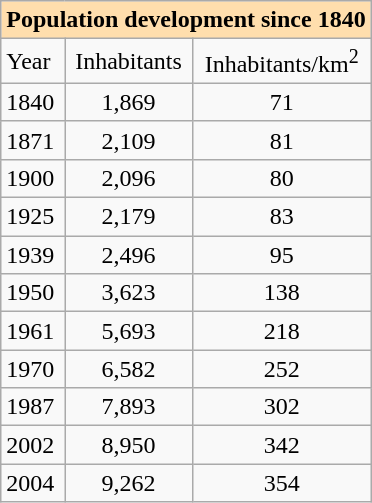<table class="wikitable">
<tr>
<th colspan="3" style="background:#ffdead;">Population development since 1840</th>
</tr>
<tr>
<td>Year</td>
<td style="text-align:center;">Inhabitants</td>
<td style="text-align:center;">Inhabitants/km<sup>2</sup></td>
</tr>
<tr>
<td>1840</td>
<td style="text-align:center;">1,869</td>
<td style="text-align:center;">71</td>
</tr>
<tr>
<td>1871</td>
<td style="text-align:center;">2,109</td>
<td style="text-align:center;">81</td>
</tr>
<tr>
<td>1900</td>
<td style="text-align:center;">2,096</td>
<td style="text-align:center;">80</td>
</tr>
<tr>
<td>1925</td>
<td style="text-align:center;">2,179</td>
<td style="text-align:center;">83</td>
</tr>
<tr>
<td>1939</td>
<td style="text-align:center;">2,496</td>
<td style="text-align:center;">95</td>
</tr>
<tr>
<td>1950</td>
<td style="text-align:center;">3,623</td>
<td style="text-align:center;">138</td>
</tr>
<tr>
<td>1961</td>
<td style="text-align:center;">5,693</td>
<td style="text-align:center;">218</td>
</tr>
<tr>
<td>1970</td>
<td style="text-align:center;">6,582</td>
<td style="text-align:center;">252</td>
</tr>
<tr>
<td>1987</td>
<td style="text-align:center;">7,893</td>
<td style="text-align:center;">302</td>
</tr>
<tr>
<td>2002</td>
<td style="text-align:center;">8,950</td>
<td style="text-align:center;">342</td>
</tr>
<tr>
<td>2004</td>
<td style="text-align:center;">9,262</td>
<td style="text-align:center;">354</td>
</tr>
</table>
